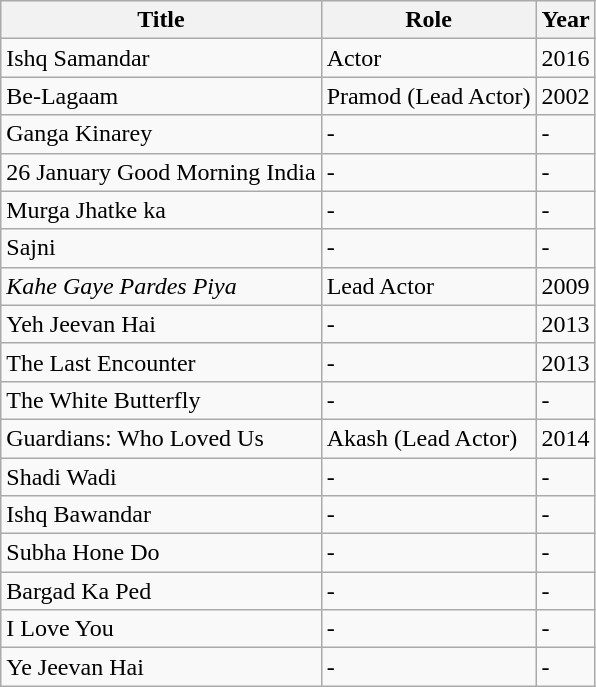<table class="wikitable">
<tr>
<th>Title</th>
<th>Role</th>
<th>Year</th>
</tr>
<tr>
<td>Ishq Samandar</td>
<td>Actor</td>
<td>2016</td>
</tr>
<tr>
<td>Be-Lagaam</td>
<td>Pramod (Lead Actor)</td>
<td>2002</td>
</tr>
<tr>
<td>Ganga Kinarey</td>
<td>-</td>
<td>-</td>
</tr>
<tr>
<td>26 January Good Morning India</td>
<td>-</td>
<td>-</td>
</tr>
<tr>
<td>Murga Jhatke ka</td>
<td>-</td>
<td>-</td>
</tr>
<tr>
<td>Sajni</td>
<td>-</td>
<td>-</td>
</tr>
<tr>
<td><em>Kahe Gaye Pardes Piya</em></td>
<td>Lead Actor</td>
<td>2009</td>
</tr>
<tr>
<td>Yeh Jeevan Hai</td>
<td>-</td>
<td>2013</td>
</tr>
<tr>
<td>The Last Encounter</td>
<td>-</td>
<td>2013</td>
</tr>
<tr>
<td>The White Butterfly</td>
<td>-</td>
<td>-</td>
</tr>
<tr>
<td>Guardians: Who Loved Us</td>
<td>Akash (Lead Actor)</td>
<td>2014</td>
</tr>
<tr>
<td>Shadi Wadi</td>
<td>-</td>
<td>-</td>
</tr>
<tr>
<td>Ishq Bawandar</td>
<td>-</td>
<td>-</td>
</tr>
<tr>
<td>Subha Hone Do</td>
<td>-</td>
<td>-</td>
</tr>
<tr>
<td>Bargad Ka Ped</td>
<td>-</td>
<td>-</td>
</tr>
<tr>
<td>I Love You</td>
<td>-</td>
<td>-</td>
</tr>
<tr>
<td>Ye Jeevan Hai</td>
<td>-</td>
<td>-</td>
</tr>
</table>
